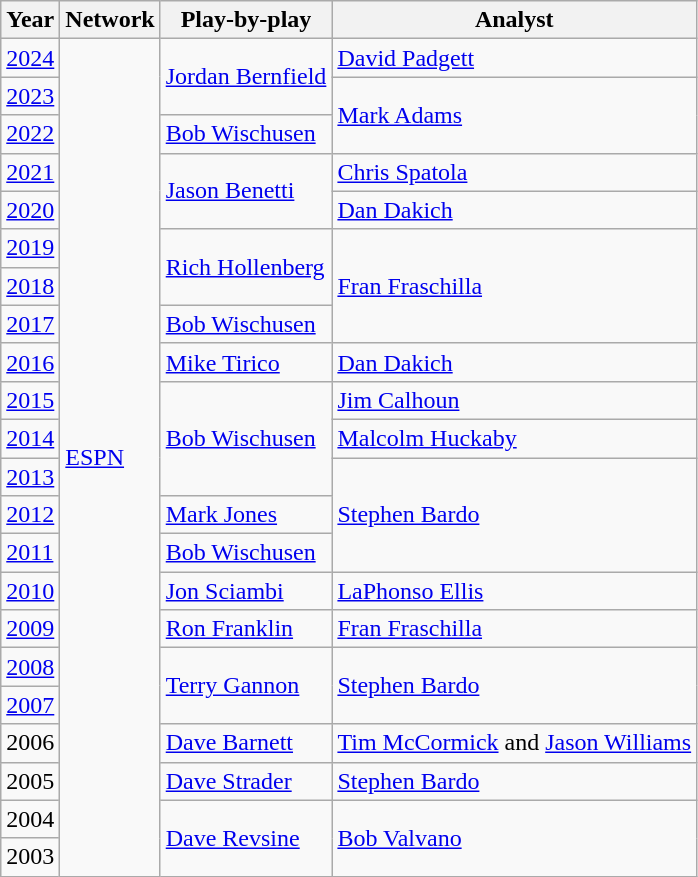<table class="wikitable">
<tr>
<th>Year</th>
<th>Network</th>
<th>Play-by-play</th>
<th>Analyst</th>
</tr>
<tr>
<td><a href='#'>2024</a></td>
<td rowspan=22><a href='#'>ESPN</a></td>
<td rowspan=2><a href='#'>Jordan Bernfield</a></td>
<td><a href='#'>David Padgett</a></td>
</tr>
<tr>
<td><a href='#'>2023</a></td>
<td rowspan=2><a href='#'>Mark Adams</a></td>
</tr>
<tr>
<td><a href='#'>2022</a></td>
<td><a href='#'>Bob Wischusen</a></td>
</tr>
<tr>
<td><a href='#'>2021</a></td>
<td rowspan=2><a href='#'>Jason Benetti</a></td>
<td><a href='#'>Chris Spatola</a></td>
</tr>
<tr>
<td><a href='#'>2020</a></td>
<td><a href='#'>Dan Dakich</a></td>
</tr>
<tr>
<td><a href='#'>2019</a></td>
<td rowspan=2><a href='#'>Rich Hollenberg</a></td>
<td rowspan=3><a href='#'>Fran Fraschilla</a></td>
</tr>
<tr>
<td><a href='#'>2018</a></td>
</tr>
<tr>
<td><a href='#'>2017</a></td>
<td><a href='#'>Bob Wischusen</a></td>
</tr>
<tr>
<td><a href='#'>2016</a></td>
<td><a href='#'>Mike Tirico</a></td>
<td><a href='#'>Dan Dakich</a></td>
</tr>
<tr>
<td><a href='#'>2015</a></td>
<td rowspan=3><a href='#'>Bob Wischusen</a></td>
<td><a href='#'>Jim Calhoun</a></td>
</tr>
<tr>
<td><a href='#'>2014</a></td>
<td><a href='#'>Malcolm Huckaby</a></td>
</tr>
<tr>
<td><a href='#'>2013</a></td>
<td rowspan=3><a href='#'>Stephen Bardo</a></td>
</tr>
<tr>
<td><a href='#'>2012</a></td>
<td><a href='#'>Mark Jones</a></td>
</tr>
<tr>
<td><a href='#'>2011</a></td>
<td><a href='#'>Bob Wischusen</a></td>
</tr>
<tr>
<td><a href='#'>2010</a></td>
<td><a href='#'>Jon Sciambi</a></td>
<td><a href='#'>LaPhonso Ellis</a></td>
</tr>
<tr>
<td><a href='#'>2009</a></td>
<td><a href='#'>Ron Franklin</a></td>
<td><a href='#'>Fran Fraschilla</a></td>
</tr>
<tr>
<td><a href='#'>2008</a></td>
<td rowspan=2><a href='#'>Terry Gannon</a></td>
<td rowspan=2><a href='#'>Stephen Bardo</a></td>
</tr>
<tr>
<td><a href='#'>2007</a></td>
</tr>
<tr>
<td>2006</td>
<td><a href='#'>Dave Barnett</a></td>
<td><a href='#'>Tim McCormick</a> and <a href='#'>Jason Williams</a></td>
</tr>
<tr>
<td>2005</td>
<td><a href='#'>Dave Strader</a></td>
<td><a href='#'>Stephen Bardo</a></td>
</tr>
<tr>
<td>2004</td>
<td rowspan=2><a href='#'>Dave Revsine</a></td>
<td rowspan=2><a href='#'>Bob Valvano</a></td>
</tr>
<tr>
<td>2003</td>
</tr>
</table>
